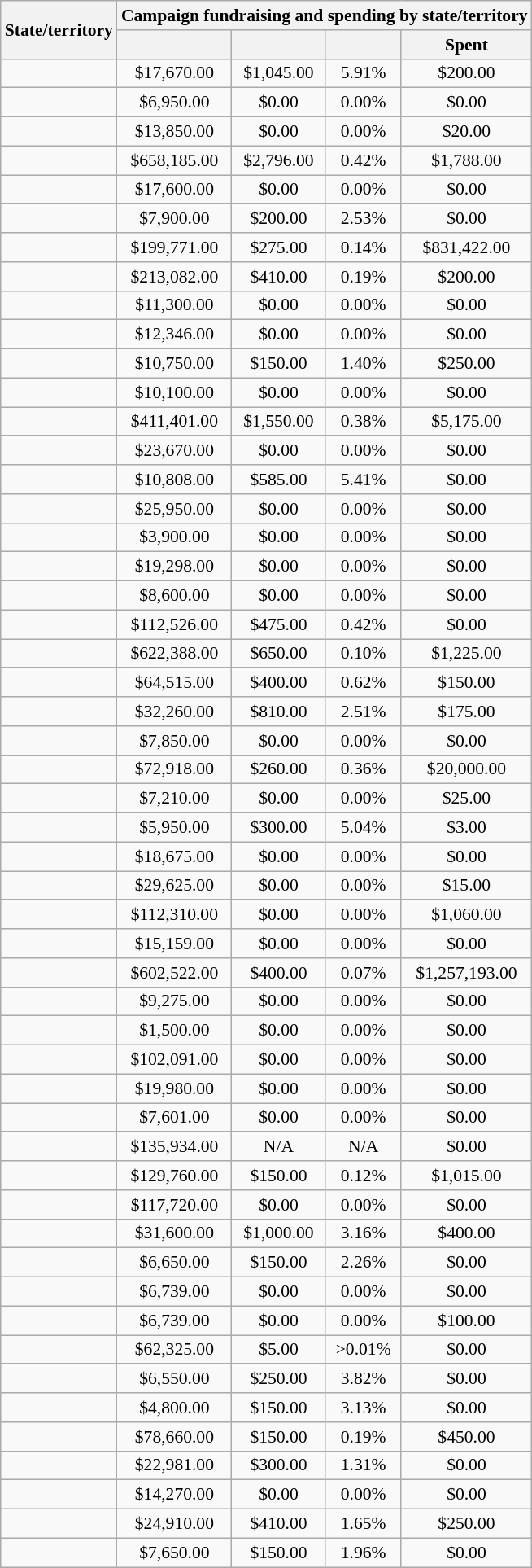<table class="wikitable sortable" style="font-size:90%;text-align:center;">
<tr>
<th rowspan="2">State/territory</th>
<th colspan="6">Campaign fundraising and spending by state/territory</th>
</tr>
<tr>
<th data-sort-type=currency></th>
<th data-sort-type=currency></th>
<th data-sort-type=number></th>
<th data-sort-type=currency>Spent</th>
</tr>
<tr>
<td></td>
<td>$17,670.00</td>
<td>$1,045.00</td>
<td>5.91%</td>
<td>$200.00</td>
</tr>
<tr>
<td></td>
<td>$6,950.00</td>
<td>$0.00</td>
<td>0.00%</td>
<td>$0.00</td>
</tr>
<tr>
<td></td>
<td>$13,850.00</td>
<td>$0.00</td>
<td>0.00%</td>
<td>$20.00</td>
</tr>
<tr>
<td></td>
<td>$658,185.00</td>
<td>$2,796.00</td>
<td>0.42%</td>
<td>$1,788.00</td>
</tr>
<tr>
<td></td>
<td>$17,600.00</td>
<td>$0.00</td>
<td>0.00%</td>
<td>$0.00</td>
</tr>
<tr>
<td></td>
<td>$7,900.00</td>
<td>$200.00</td>
<td>2.53%</td>
<td>$0.00</td>
</tr>
<tr>
<td></td>
<td>$199,771.00</td>
<td>$275.00</td>
<td>0.14%</td>
<td>$831,422.00</td>
</tr>
<tr>
<td></td>
<td>$213,082.00</td>
<td>$410.00</td>
<td>0.19%</td>
<td>$200.00</td>
</tr>
<tr>
<td></td>
<td>$11,300.00</td>
<td>$0.00</td>
<td>0.00%</td>
<td>$0.00</td>
</tr>
<tr>
<td></td>
<td>$12,346.00</td>
<td>$0.00</td>
<td>0.00%</td>
<td>$0.00</td>
</tr>
<tr>
<td></td>
<td>$10,750.00</td>
<td>$150.00</td>
<td>1.40%</td>
<td>$250.00</td>
</tr>
<tr>
<td></td>
<td>$10,100.00</td>
<td>$0.00</td>
<td>0.00%</td>
<td>$0.00</td>
</tr>
<tr>
<td></td>
<td>$411,401.00</td>
<td>$1,550.00</td>
<td>0.38%</td>
<td>$5,175.00</td>
</tr>
<tr>
<td></td>
<td>$23,670.00</td>
<td>$0.00</td>
<td>0.00%</td>
<td>$0.00</td>
</tr>
<tr>
<td></td>
<td>$10,808.00</td>
<td>$585.00</td>
<td>5.41%</td>
<td>$0.00</td>
</tr>
<tr>
<td></td>
<td>$25,950.00</td>
<td>$0.00</td>
<td>0.00%</td>
<td>$0.00</td>
</tr>
<tr>
<td></td>
<td>$3,900.00</td>
<td>$0.00</td>
<td>0.00%</td>
<td>$0.00</td>
</tr>
<tr>
<td></td>
<td>$19,298.00</td>
<td>$0.00</td>
<td>0.00%</td>
<td>$0.00</td>
</tr>
<tr>
<td></td>
<td>$8,600.00</td>
<td>$0.00</td>
<td>0.00%</td>
<td>$0.00</td>
</tr>
<tr>
<td></td>
<td>$112,526.00</td>
<td>$475.00</td>
<td>0.42%</td>
<td>$0.00</td>
</tr>
<tr>
<td></td>
<td>$622,388.00</td>
<td>$650.00</td>
<td>0.10%</td>
<td>$1,225.00</td>
</tr>
<tr>
<td></td>
<td>$64,515.00</td>
<td>$400.00</td>
<td>0.62%</td>
<td>$150.00</td>
</tr>
<tr>
<td></td>
<td>$32,260.00</td>
<td>$810.00</td>
<td>2.51%</td>
<td>$175.00</td>
</tr>
<tr>
<td></td>
<td>$7,850.00</td>
<td>$0.00</td>
<td>0.00%</td>
<td>$0.00</td>
</tr>
<tr>
<td></td>
<td>$72,918.00</td>
<td>$260.00</td>
<td>0.36%</td>
<td>$20,000.00</td>
</tr>
<tr>
<td></td>
<td>$7,210.00</td>
<td>$0.00</td>
<td>0.00%</td>
<td>$25.00</td>
</tr>
<tr>
<td></td>
<td>$5,950.00</td>
<td>$300.00</td>
<td>5.04%</td>
<td>$3.00</td>
</tr>
<tr>
<td></td>
<td>$18,675.00</td>
<td>$0.00</td>
<td>0.00%</td>
<td>$0.00</td>
</tr>
<tr>
<td></td>
<td>$29,625.00</td>
<td>$0.00</td>
<td>0.00%</td>
<td>$15.00</td>
</tr>
<tr>
<td></td>
<td>$112,310.00</td>
<td>$0.00</td>
<td>0.00%</td>
<td>$1,060.00</td>
</tr>
<tr>
<td></td>
<td>$15,159.00</td>
<td>$0.00</td>
<td>0.00%</td>
<td>$0.00</td>
</tr>
<tr>
<td></td>
<td>$602,522.00</td>
<td>$400.00</td>
<td>0.07%</td>
<td>$1,257,193.00</td>
</tr>
<tr>
<td></td>
<td>$9,275.00</td>
<td>$0.00</td>
<td>0.00%</td>
<td>$0.00</td>
</tr>
<tr>
<td></td>
<td>$1,500.00</td>
<td>$0.00</td>
<td>0.00%</td>
<td>$0.00</td>
</tr>
<tr>
<td></td>
<td>$102,091.00</td>
<td>$0.00</td>
<td>0.00%</td>
<td>$0.00</td>
</tr>
<tr>
<td></td>
<td>$19,980.00</td>
<td>$0.00</td>
<td>0.00%</td>
<td>$0.00</td>
</tr>
<tr>
<td></td>
<td>$7,601.00</td>
<td>$0.00</td>
<td>0.00%</td>
<td>$0.00</td>
</tr>
<tr>
<td></td>
<td>$135,934.00</td>
<td>N/A</td>
<td>N/A</td>
<td>$0.00</td>
</tr>
<tr>
<td></td>
<td>$129,760.00</td>
<td>$150.00</td>
<td>0.12%</td>
<td>$1,015.00</td>
</tr>
<tr>
<td></td>
<td>$117,720.00</td>
<td>$0.00</td>
<td>0.00%</td>
<td>$0.00</td>
</tr>
<tr>
<td></td>
<td>$31,600.00</td>
<td>$1,000.00</td>
<td>3.16%</td>
<td>$400.00</td>
</tr>
<tr>
<td></td>
<td>$6,650.00</td>
<td>$150.00</td>
<td>2.26%</td>
<td>$0.00</td>
</tr>
<tr>
<td></td>
<td>$6,739.00</td>
<td>$0.00</td>
<td>0.00%</td>
<td>$0.00</td>
</tr>
<tr>
<td></td>
<td>$6,739.00</td>
<td>$0.00</td>
<td>0.00%</td>
<td>$100.00</td>
</tr>
<tr>
<td></td>
<td>$62,325.00</td>
<td>$5.00</td>
<td>>0.01%</td>
<td>$0.00</td>
</tr>
<tr>
<td></td>
<td>$6,550.00</td>
<td>$250.00</td>
<td>3.82%</td>
<td>$0.00</td>
</tr>
<tr>
<td></td>
<td>$4,800.00</td>
<td>$150.00</td>
<td>3.13%</td>
<td>$0.00</td>
</tr>
<tr>
<td></td>
<td>$78,660.00</td>
<td>$150.00</td>
<td>0.19%</td>
<td>$450.00</td>
</tr>
<tr>
<td></td>
<td>$22,981.00</td>
<td>$300.00</td>
<td>1.31%</td>
<td>$0.00</td>
</tr>
<tr>
<td></td>
<td>$14,270.00</td>
<td>$0.00</td>
<td>0.00%</td>
<td>$0.00</td>
</tr>
<tr>
<td></td>
<td>$24,910.00</td>
<td>$410.00</td>
<td>1.65%</td>
<td>$250.00</td>
</tr>
<tr>
<td></td>
<td>$7,650.00</td>
<td>$150.00</td>
<td>1.96%</td>
<td>$0.00</td>
</tr>
</table>
